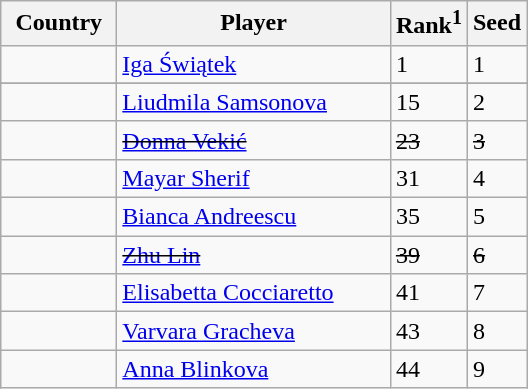<table class="sortable wikitable">
<tr>
<th width="70">Country</th>
<th width="175">Player</th>
<th>Rank<sup>1</sup></th>
<th>Seed</th>
</tr>
<tr>
<td></td>
<td><a href='#'>Iga Świątek</a></td>
<td>1</td>
<td>1</td>
</tr>
<tr>
</tr>
<tr>
<td></td>
<td><a href='#'>Liudmila Samsonova</a></td>
<td>15</td>
<td>2</td>
</tr>
<tr>
<td><s></s></td>
<td><s><a href='#'>Donna Vekić</a></s></td>
<td><s>23</s></td>
<td><s>3</s></td>
</tr>
<tr>
<td></td>
<td><a href='#'>Mayar Sherif</a></td>
<td>31</td>
<td>4</td>
</tr>
<tr>
<td></td>
<td><a href='#'>Bianca Andreescu</a></td>
<td>35</td>
<td>5</td>
</tr>
<tr>
<td><s></s></td>
<td><s><a href='#'>Zhu Lin</a></s></td>
<td><s>39</s></td>
<td><s>6</s></td>
</tr>
<tr>
<td></td>
<td><a href='#'>Elisabetta Cocciaretto</a></td>
<td>41</td>
<td>7</td>
</tr>
<tr>
<td></td>
<td><a href='#'>Varvara Gracheva</a></td>
<td>43</td>
<td>8</td>
</tr>
<tr>
<td></td>
<td><a href='#'>Anna Blinkova</a></td>
<td>44</td>
<td>9</td>
</tr>
</table>
